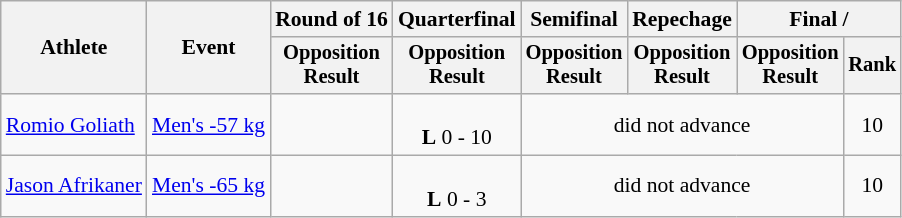<table class="wikitable" style="font-size:90%;">
<tr>
<th rowspan=2>Athlete</th>
<th rowspan=2>Event</th>
<th>Round of 16</th>
<th>Quarterfinal</th>
<th>Semifinal</th>
<th>Repechage</th>
<th colspan=2>Final / </th>
</tr>
<tr style="font-size: 95%">
<th>Opposition<br>Result</th>
<th>Opposition<br>Result</th>
<th>Opposition<br>Result</th>
<th>Opposition<br>Result</th>
<th>Opposition<br>Result</th>
<th>Rank</th>
</tr>
<tr align=center>
<td align=left><a href='#'>Romio Goliath</a></td>
<td align=left><a href='#'>Men's -57 kg</a></td>
<td></td>
<td><br><strong>L</strong> 0 - 10</td>
<td colspan=3>did not advance</td>
<td>10</td>
</tr>
<tr align=center>
<td align=left><a href='#'>Jason Afrikaner</a></td>
<td align=left><a href='#'>Men's -65 kg</a></td>
<td></td>
<td><br><strong>L</strong> 0 - 3</td>
<td colspan=3>did not advance</td>
<td>10</td>
</tr>
</table>
